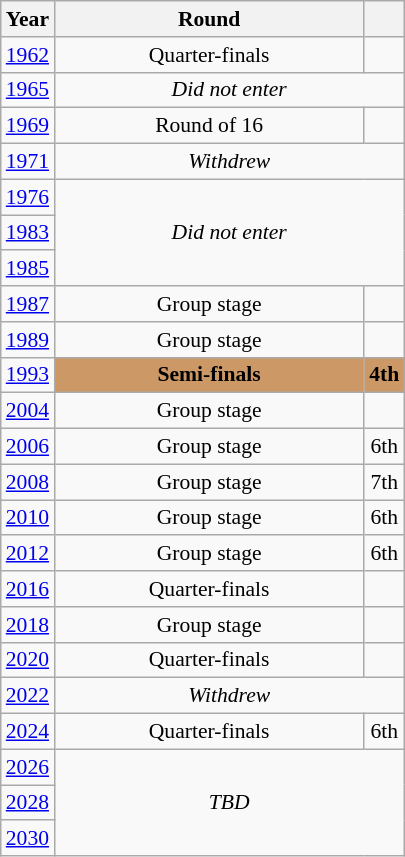<table class="wikitable" style="text-align: center; font-size:90%">
<tr>
<th>Year</th>
<th style="width:200px">Round</th>
<th></th>
</tr>
<tr>
<td><a href='#'>1962</a></td>
<td>Quarter-finals</td>
<td></td>
</tr>
<tr>
<td><a href='#'>1965</a></td>
<td colspan="2"><em>Did not enter</em></td>
</tr>
<tr>
<td><a href='#'>1969</a></td>
<td>Round of 16</td>
<td></td>
</tr>
<tr>
<td><a href='#'>1971</a></td>
<td colspan="2"><em>Withdrew</em></td>
</tr>
<tr>
<td><a href='#'>1976</a></td>
<td colspan="2" rowspan="3"><em>Did not enter</em></td>
</tr>
<tr>
<td><a href='#'>1983</a></td>
</tr>
<tr>
<td><a href='#'>1985</a></td>
</tr>
<tr>
<td><a href='#'>1987</a></td>
<td>Group stage</td>
<td></td>
</tr>
<tr>
<td><a href='#'>1989</a></td>
<td>Group stage</td>
<td></td>
</tr>
<tr>
<td><a href='#'>1993</a></td>
<td bgcolor="cc9966"><strong>Semi-finals</strong></td>
<td bgcolor="cc9966"><strong>4th</strong></td>
</tr>
<tr>
<td><a href='#'>2004</a></td>
<td>Group stage</td>
<td></td>
</tr>
<tr>
<td><a href='#'>2006</a></td>
<td>Group stage</td>
<td>6th</td>
</tr>
<tr>
<td><a href='#'>2008</a></td>
<td>Group stage</td>
<td>7th</td>
</tr>
<tr>
<td><a href='#'>2010</a></td>
<td>Group stage</td>
<td>6th</td>
</tr>
<tr>
<td><a href='#'>2012</a></td>
<td>Group stage</td>
<td>6th</td>
</tr>
<tr>
<td><a href='#'>2016</a></td>
<td>Quarter-finals</td>
<td></td>
</tr>
<tr>
<td><a href='#'>2018</a></td>
<td>Group stage</td>
<td></td>
</tr>
<tr>
<td><a href='#'>2020</a></td>
<td>Quarter-finals</td>
<td></td>
</tr>
<tr>
<td><a href='#'>2022</a></td>
<td colspan="2"><em>Withdrew</em></td>
</tr>
<tr>
<td><a href='#'>2024</a></td>
<td>Quarter-finals</td>
<td>6th</td>
</tr>
<tr>
<td><a href='#'>2026</a></td>
<td colspan="2" rowspan="3"><em>TBD</em></td>
</tr>
<tr>
<td><a href='#'>2028</a></td>
</tr>
<tr>
<td><a href='#'>2030</a></td>
</tr>
</table>
